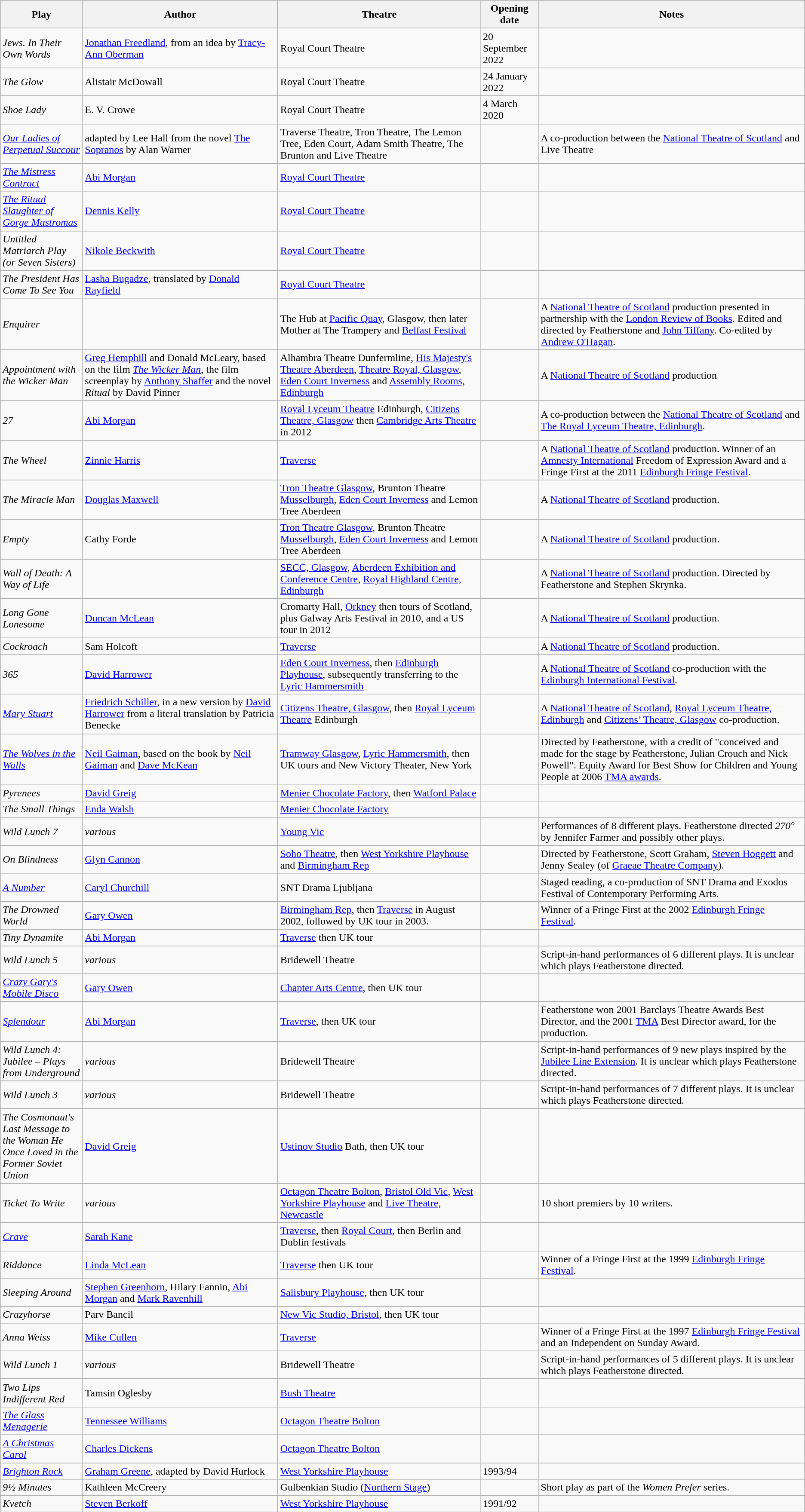<table class="wikitable sortable">
<tr>
<th scope="col" style="width:120px;">Play</th>
<th scope="col">Author</th>
<th scope="col">Theatre</th>
<th scope="col">Opening date</th>
<th scope="col">Notes</th>
</tr>
<tr>
<td><em>Jews. In Their Own Words</em></td>
<td><a href='#'>Jonathan Freedland</a>, from an idea by <a href='#'>Tracy-Ann Oberman</a></td>
<td>Royal Court Theatre</td>
<td>20 September 2022</td>
<td></td>
</tr>
<tr>
<td><em>The Glow</em></td>
<td>Alistair McDowall</td>
<td>Royal Court Theatre</td>
<td>24 January 2022</td>
<td></td>
</tr>
<tr>
<td><em>Shoe Lady</em></td>
<td>E. V. Crowe</td>
<td>Royal Court Theatre</td>
<td>4 March 2020</td>
<td></td>
</tr>
<tr>
<td><em><a href='#'>Our Ladies of Perpetual Succour</a></em></td>
<td>adapted by Lee Hall from the novel <a href='#'>The Sopranos</a> by Alan Warner</td>
<td>Traverse Theatre, Tron Theatre, The Lemon Tree, Eden Court, Adam Smith Theatre, The Brunton and Live Theatre</td>
<td></td>
<td>A co-production between the <a href='#'>National Theatre of Scotland</a> and Live Theatre</td>
</tr>
<tr>
<td><em><a href='#'>The Mistress Contract</a></em></td>
<td><a href='#'>Abi Morgan</a></td>
<td><a href='#'>Royal Court Theatre</a></td>
<td></td>
<td></td>
</tr>
<tr>
<td><em><a href='#'>The Ritual Slaughter of Gorge Mastromas</a></em></td>
<td><a href='#'>Dennis Kelly</a></td>
<td><a href='#'>Royal Court Theatre</a></td>
<td></td>
<td></td>
</tr>
<tr>
<td><em>Untitled Matriarch Play (or Seven Sisters)</em></td>
<td><a href='#'>Nikole Beckwith</a></td>
<td><a href='#'>Royal Court Theatre</a></td>
<td></td>
<td></td>
</tr>
<tr>
<td><em>The President Has Come To See You</em></td>
<td><a href='#'>Lasha Bugadze</a>, translated by <a href='#'>Donald Rayfield</a></td>
<td><a href='#'>Royal Court Theatre</a></td>
<td></td>
<td></td>
</tr>
<tr>
<td><em>Enquirer</em></td>
<td></td>
<td>The Hub at <a href='#'>Pacific Quay</a>, Glasgow, then later Mother at The Trampery and <a href='#'>Belfast Festival</a></td>
<td></td>
<td>A <a href='#'>National Theatre of Scotland</a> production presented in partnership with the <a href='#'>London Review of Books</a>. Edited and directed by Featherstone and <a href='#'>John Tiffany</a>. Co-edited by <a href='#'>Andrew O'Hagan</a>.</td>
</tr>
<tr>
<td><em>Appointment with the Wicker Man</em></td>
<td><a href='#'>Greg Hemphill</a> and Donald McLeary, based on the film <em><a href='#'>The Wicker Man</a></em>, the film screenplay by <a href='#'>Anthony Shaffer</a> and the novel <em>Ritual</em> by David Pinner</td>
<td>Alhambra Theatre Dunfermline, <a href='#'>His Majesty's Theatre Aberdeen</a>, <a href='#'>Theatre Royal, Glasgow</a>, <a href='#'>Eden Court Inverness</a> and <a href='#'>Assembly Rooms, Edinburgh</a></td>
<td></td>
<td>A <a href='#'>National Theatre of Scotland</a> production</td>
</tr>
<tr>
<td><em>27</em></td>
<td><a href='#'>Abi Morgan</a></td>
<td><a href='#'>Royal Lyceum Theatre</a> Edinburgh, <a href='#'>Citizens Theatre, Glasgow</a> then <a href='#'>Cambridge Arts Theatre</a> in 2012</td>
<td></td>
<td>A co-production between the <a href='#'>National Theatre of Scotland</a> and <a href='#'>The Royal Lyceum Theatre, Edinburgh</a>.</td>
</tr>
<tr>
<td><em>The Wheel</em></td>
<td><a href='#'>Zinnie Harris</a></td>
<td><a href='#'>Traverse</a></td>
<td></td>
<td>A <a href='#'>National Theatre of Scotland</a> production. Winner of an <a href='#'>Amnesty International</a> Freedom of Expression Award and a Fringe First at the 2011 <a href='#'>Edinburgh Fringe Festival</a>.</td>
</tr>
<tr>
<td><em>The Miracle Man</em></td>
<td><a href='#'>Douglas Maxwell</a></td>
<td><a href='#'>Tron Theatre Glasgow</a>, Brunton Theatre <a href='#'>Musselburgh</a>, <a href='#'>Eden Court Inverness</a> and Lemon Tree Aberdeen</td>
<td></td>
<td>A <a href='#'>National Theatre of Scotland</a> production.</td>
</tr>
<tr>
<td><em>Empty</em></td>
<td>Cathy Forde</td>
<td><a href='#'>Tron Theatre Glasgow</a>, Brunton Theatre <a href='#'>Musselburgh</a>, <a href='#'>Eden Court Inverness</a> and Lemon Tree Aberdeen</td>
<td></td>
<td>A <a href='#'>National Theatre of Scotland</a> production.</td>
</tr>
<tr>
<td><em>Wall of Death: A Way of Life</em></td>
<td></td>
<td><a href='#'>SECC, Glasgow</a>, <a href='#'>Aberdeen Exhibition and Conference Centre</a>, <a href='#'>Royal Highland Centre, Edinburgh</a></td>
<td></td>
<td>A <a href='#'>National Theatre of Scotland</a> production. Directed by Featherstone and Stephen Skrynka.</td>
</tr>
<tr>
<td><em>Long Gone Lonesome</em></td>
<td><a href='#'>Duncan McLean</a></td>
<td>Cromarty Hall, <a href='#'>Orkney</a> then tours of Scotland, plus Galway Arts Festival in 2010, and a US tour in 2012</td>
<td></td>
<td>A <a href='#'>National Theatre of Scotland</a> production.</td>
</tr>
<tr>
<td><em>Cockroach</em></td>
<td>Sam Holcoft</td>
<td><a href='#'>Traverse</a></td>
<td></td>
<td>A <a href='#'>National Theatre of Scotland</a> production.</td>
</tr>
<tr>
<td><em>365</em></td>
<td><a href='#'>David Harrower</a></td>
<td><a href='#'>Eden Court Inverness</a>, then <a href='#'>Edinburgh Playhouse</a>, subsequently transferring to the <a href='#'>Lyric Hammersmith</a></td>
<td></td>
<td>A <a href='#'>National Theatre of Scotland</a> co-production with the <a href='#'>Edinburgh International Festival</a>.</td>
</tr>
<tr>
<td><em><a href='#'>Mary Stuart</a></em></td>
<td><a href='#'>Friedrich Schiller</a>, in a new version by <a href='#'>David Harrower</a> from a literal translation by Patricia Benecke</td>
<td><a href='#'>Citizens Theatre, Glasgow</a>, then <a href='#'>Royal Lyceum Theatre</a> Edinburgh</td>
<td></td>
<td>A <a href='#'>National Theatre of Scotland</a>, <a href='#'>Royal Lyceum Theatre, Edinburgh</a> and <a href='#'>Citizens’ Theatre, Glasgow</a> co-production.</td>
</tr>
<tr>
<td><em><a href='#'>The Wolves in the Walls</a></em></td>
<td><a href='#'>Neil Gaiman</a>, based on the book by <a href='#'>Neil Gaiman</a> and <a href='#'>Dave McKean</a></td>
<td><a href='#'>Tramway Glasgow</a>, <a href='#'>Lyric Hammersmith</a>, then UK tours and New Victory Theater, New York</td>
<td></td>
<td> Directed by Featherstone, with a credit of "conceived and made for the stage by Featherstone, Julian Crouch and Nick Powell". Equity Award for Best Show for Children and Young People at 2006 <a href='#'>TMA awards</a>.</td>
</tr>
<tr>
<td><em>Pyrenees</em></td>
<td><a href='#'>David Greig</a></td>
<td><a href='#'>Menier Chocolate Factory</a>, then <a href='#'>Watford Palace</a></td>
<td></td>
<td></td>
</tr>
<tr>
<td><em>The Small Things</em></td>
<td><a href='#'>Enda Walsh</a></td>
<td><a href='#'>Menier Chocolate Factory</a></td>
<td></td>
<td></td>
</tr>
<tr>
<td><em>Wild Lunch 7</em></td>
<td><em>various</em></td>
<td><a href='#'>Young Vic</a></td>
<td></td>
<td>Performances of 8 different plays. Featherstone directed <em>270°</em> by Jennifer Farmer and possibly other plays.</td>
</tr>
<tr>
<td><em>On Blindness</em></td>
<td><a href='#'>Glyn Cannon</a></td>
<td><a href='#'>Soho Theatre</a>, then <a href='#'>West Yorkshire Playhouse</a> and <a href='#'>Birmingham Rep</a></td>
<td></td>
<td>Directed by Featherstone, Scott Graham, <a href='#'>Steven Hoggett</a> and Jenny Sealey (of <a href='#'>Graeae Theatre Company</a>).</td>
</tr>
<tr>
<td><em><a href='#'>A Number</a></em></td>
<td><a href='#'>Caryl Churchill</a></td>
<td>SNT Drama Ljubljana</td>
<td></td>
<td>Staged reading, a co-production of SNT Drama and Exodos Festival of Contemporary Performing Arts.</td>
</tr>
<tr>
<td><em>The Drowned World</em></td>
<td><a href='#'>Gary Owen</a></td>
<td><a href='#'>Birmingham Rep</a>, then <a href='#'>Traverse</a> in August 2002, followed by UK tour in 2003.</td>
<td></td>
<td> Winner of a Fringe First at the 2002 <a href='#'>Edinburgh Fringe Festival</a>.</td>
</tr>
<tr>
<td><em>Tiny Dynamite</em></td>
<td><a href='#'>Abi Morgan</a></td>
<td><a href='#'>Traverse</a> then UK tour</td>
<td></td>
<td></td>
</tr>
<tr>
<td><em>Wild Lunch 5</em></td>
<td><em>various</em></td>
<td>Bridewell Theatre</td>
<td></td>
<td>Script-in-hand performances of 6 different plays. It is unclear which plays Featherstone directed.</td>
</tr>
<tr>
<td><em><a href='#'>Crazy Gary's Mobile Disco</a></em></td>
<td><a href='#'>Gary Owen</a></td>
<td><a href='#'>Chapter Arts Centre</a>, then UK tour</td>
<td></td>
<td></td>
</tr>
<tr>
<td><em><a href='#'>Splendour</a></em></td>
<td><a href='#'>Abi Morgan</a></td>
<td><a href='#'>Traverse</a>, then UK tour</td>
<td></td>
<td> Featherstone won 2001 Barclays Theatre Awards Best Director, and the 2001 <a href='#'>TMA</a> Best Director award, for the production.</td>
</tr>
<tr>
<td><em>Wild Lunch 4: Jubilee – Plays from Underground</em></td>
<td><em>various</em></td>
<td>Bridewell Theatre</td>
<td></td>
<td>Script-in-hand performances of 9 new plays inspired by the <a href='#'>Jubilee Line Extension</a>. It is unclear which plays Featherstone directed.</td>
</tr>
<tr>
<td><em>Wild Lunch 3</em></td>
<td><em>various</em></td>
<td>Bridewell Theatre</td>
<td></td>
<td>Script-in-hand performances of 7 different plays. It is unclear which plays Featherstone directed.</td>
</tr>
<tr>
<td><em>The Cosmonaut's Last Message to the Woman He Once Loved in the Former Soviet Union</em></td>
<td><a href='#'>David Greig</a></td>
<td><a href='#'>Ustinov Studio</a> Bath, then UK tour</td>
<td></td>
<td></td>
</tr>
<tr>
<td><em>Ticket To Write</em></td>
<td><em>various</em></td>
<td><a href='#'>Octagon Theatre Bolton</a>, <a href='#'>Bristol Old Vic</a>, <a href='#'>West Yorkshire Playhouse</a> and <a href='#'>Live Theatre, Newcastle</a></td>
<td></td>
<td> 10 short premiers by 10 writers.</td>
</tr>
<tr>
<td><em><a href='#'>Crave</a></em></td>
<td><a href='#'>Sarah Kane</a></td>
<td><a href='#'>Traverse</a>, then <a href='#'>Royal Court</a>, then Berlin and Dublin festivals</td>
<td></td>
<td></td>
</tr>
<tr>
<td><em>Riddance</em></td>
<td><a href='#'>Linda McLean</a></td>
<td><a href='#'>Traverse</a> then UK tour</td>
<td></td>
<td>Winner of a Fringe First at the 1999 <a href='#'>Edinburgh Fringe Festival</a>.</td>
</tr>
<tr>
<td><em>Sleeping Around</em></td>
<td><a href='#'>Stephen Greenhorn</a>, Hilary Fannin, <a href='#'>Abi Morgan</a> and <a href='#'>Mark Ravenhill</a></td>
<td><a href='#'>Salisbury Playhouse</a>, then UK tour</td>
<td></td>
<td></td>
</tr>
<tr>
<td><em>Crazyhorse</em></td>
<td>Parv Bancil</td>
<td><a href='#'>New Vic Studio, Bristol</a>, then UK tour</td>
<td></td>
<td></td>
</tr>
<tr>
<td><em>Anna Weiss</em></td>
<td><a href='#'>Mike Cullen</a></td>
<td><a href='#'>Traverse</a></td>
<td></td>
<td>Winner of a Fringe First at the 1997 <a href='#'>Edinburgh Fringe Festival</a> and an Independent on Sunday Award.</td>
</tr>
<tr>
<td><em>Wild Lunch 1</em></td>
<td><em>various</em></td>
<td>Bridewell Theatre</td>
<td></td>
<td>Script-in-hand performances of 5 different plays. It is unclear which plays Featherstone directed.</td>
</tr>
<tr>
<td><em>Two Lips Indifferent Red</em></td>
<td>Tamsin Oglesby</td>
<td><a href='#'>Bush Theatre</a></td>
<td></td>
<td></td>
</tr>
<tr>
<td><em><a href='#'>The Glass Menagerie</a></em></td>
<td><a href='#'>Tennessee Williams</a></td>
<td><a href='#'>Octagon Theatre Bolton</a></td>
<td></td>
<td></td>
</tr>
<tr>
<td><em><a href='#'>A Christmas Carol</a></em></td>
<td><a href='#'>Charles Dickens</a></td>
<td><a href='#'>Octagon Theatre Bolton</a></td>
<td></td>
<td></td>
</tr>
<tr>
<td><em><a href='#'>Brighton Rock</a></em></td>
<td><a href='#'>Graham Greene</a>, adapted by David Hurlock</td>
<td><a href='#'>West Yorkshire Playhouse</a></td>
<td>1993/94</td>
<td></td>
</tr>
<tr>
<td><em>9½ Minutes</em></td>
<td>Kathleen McCreery</td>
<td>Gulbenkian Studio (<a href='#'>Northern Stage</a>)</td>
<td></td>
<td>Short play as part of the <em>Women Prefer</em> series.</td>
</tr>
<tr>
<td><em>Kvetch</em></td>
<td><a href='#'>Steven Berkoff</a></td>
<td><a href='#'>West Yorkshire Playhouse</a></td>
<td>1991/92</td>
<td></td>
</tr>
</table>
